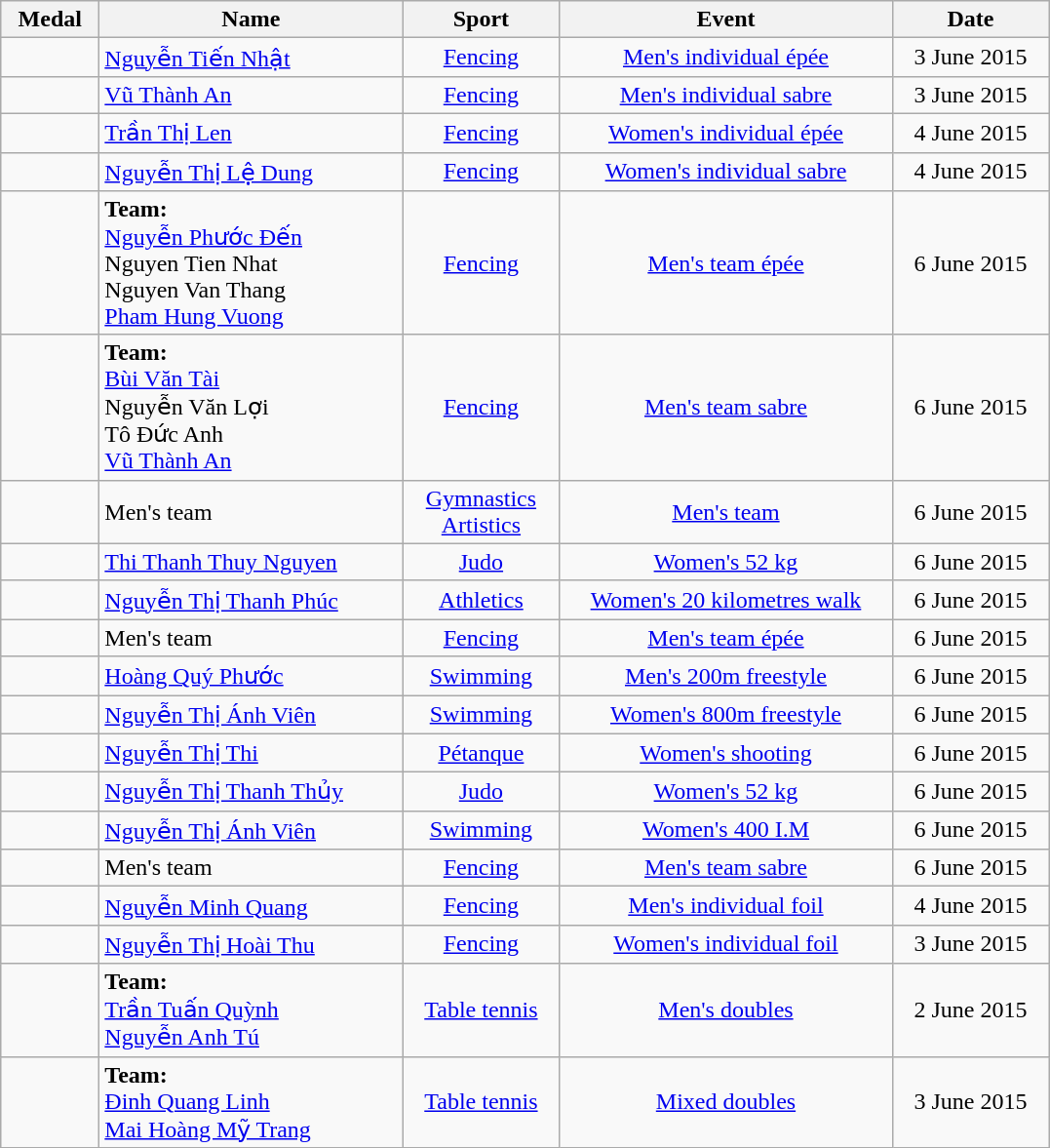<table class="wikitable sortable" style="font-size:100%; text-align:center;">
<tr>
<th width="60">Medal</th>
<th width="200">Name</th>
<th width="100">Sport</th>
<th width="220">Event</th>
<th width="100">Date</th>
</tr>
<tr>
<td></td>
<td align=left><a href='#'>Nguyễn Tiến Nhật</a></td>
<td><a href='#'>Fencing</a></td>
<td><a href='#'>Men's individual épée</a></td>
<td>3 June 2015</td>
</tr>
<tr>
<td></td>
<td align=left><a href='#'>Vũ Thành An</a></td>
<td><a href='#'>Fencing</a></td>
<td><a href='#'>Men's individual sabre</a></td>
<td>3 June 2015</td>
</tr>
<tr>
<td></td>
<td align=left><a href='#'>Trần Thị Len</a></td>
<td><a href='#'>Fencing</a></td>
<td><a href='#'>Women's individual épée</a></td>
<td>4 June 2015</td>
</tr>
<tr>
<td></td>
<td align=left><a href='#'>Nguyễn Thị Lệ Dung</a></td>
<td><a href='#'>Fencing</a></td>
<td><a href='#'>Women's individual sabre</a></td>
<td>4 June 2015</td>
</tr>
<tr>
<td></td>
<td align=left><strong>Team:</strong><br><a href='#'>Nguyễn Phước Đến</a><br>Nguyen Tien Nhat<br>Nguyen Van Thang<br><a href='#'>Pham Hung Vuong</a></td>
<td><a href='#'>Fencing</a></td>
<td><a href='#'>Men's team épée</a></td>
<td>6 June 2015</td>
</tr>
<tr>
<td></td>
<td align=left><strong>Team:</strong><br><a href='#'>Bùi Văn Tài</a><br>Nguyễn Văn Lợi<br>Tô Đức Anh<br><a href='#'>Vũ Thành An</a></td>
<td><a href='#'>Fencing</a></td>
<td><a href='#'>Men's team sabre</a></td>
<td>6 June 2015</td>
</tr>
<tr>
<td></td>
<td align=left>Men's team</td>
<td><a href='#'>Gymnastics Artistics</a></td>
<td><a href='#'>Men's team</a></td>
<td>6 June 2015</td>
</tr>
<tr>
<td></td>
<td align=left><a href='#'>Thi Thanh Thuy Nguyen</a></td>
<td><a href='#'>Judo</a></td>
<td><a href='#'>Women's 52 kg</a></td>
<td>6 June 2015</td>
</tr>
<tr>
<td></td>
<td align=left><a href='#'>Nguyễn Thị Thanh Phúc</a></td>
<td><a href='#'>Athletics</a></td>
<td><a href='#'>Women's 20 kilometres walk</a></td>
<td>6 June 2015</td>
</tr>
<tr>
<td></td>
<td align=left>Men's team</td>
<td><a href='#'>Fencing</a></td>
<td><a href='#'>Men's team épée</a></td>
<td>6 June 2015</td>
</tr>
<tr>
<td></td>
<td align=left><a href='#'>Hoàng Quý Phước</a></td>
<td><a href='#'>Swimming</a></td>
<td><a href='#'>Men's 200m freestyle</a></td>
<td>6 June 2015</td>
</tr>
<tr>
<td></td>
<td align=left><a href='#'>Nguyễn Thị Ánh Viên</a></td>
<td><a href='#'>Swimming</a></td>
<td><a href='#'>Women's 800m freestyle</a></td>
<td>6 June 2015</td>
</tr>
<tr>
<td></td>
<td align=left><a href='#'>Nguyễn Thị Thi</a></td>
<td><a href='#'>Pétanque</a></td>
<td><a href='#'>Women's shooting</a></td>
<td>6 June 2015</td>
</tr>
<tr>
<td></td>
<td align=left><a href='#'>Nguyễn Thị Thanh Thủy</a></td>
<td><a href='#'>Judo</a></td>
<td><a href='#'>Women's 52 kg</a></td>
<td>6 June 2015</td>
</tr>
<tr>
<td></td>
<td align=left><a href='#'>Nguyễn Thị Ánh Viên</a></td>
<td><a href='#'>Swimming</a></td>
<td><a href='#'>Women's 400 I.M</a></td>
<td>6 June 2015</td>
</tr>
<tr>
<td></td>
<td align=left>Men's team</td>
<td><a href='#'>Fencing</a></td>
<td><a href='#'>Men's team sabre</a></td>
<td>6 June 2015</td>
</tr>
<tr>
<td></td>
<td align=left><a href='#'>Nguyễn Minh Quang</a></td>
<td><a href='#'>Fencing</a></td>
<td><a href='#'>Men's individual foil</a></td>
<td>4 June 2015</td>
</tr>
<tr>
<td></td>
<td align=left><a href='#'>Nguyễn Thị Hoài Thu</a></td>
<td><a href='#'>Fencing</a></td>
<td><a href='#'>Women's individual foil</a></td>
<td>3 June 2015</td>
</tr>
<tr>
<td></td>
<td align=left><strong>Team:</strong><br><a href='#'>Trần Tuấn Quỳnh</a><br><a href='#'>Nguyễn Anh Tú</a></td>
<td><a href='#'>Table tennis</a></td>
<td><a href='#'>Men's doubles</a></td>
<td>2 June 2015</td>
</tr>
<tr>
<td></td>
<td align=left><strong>Team:</strong><br><a href='#'>Đinh Quang Linh</a><br><a href='#'>Mai Hoàng Mỹ Trang</a></td>
<td><a href='#'>Table tennis</a></td>
<td><a href='#'>Mixed doubles</a></td>
<td>3 June 2015</td>
</tr>
</table>
